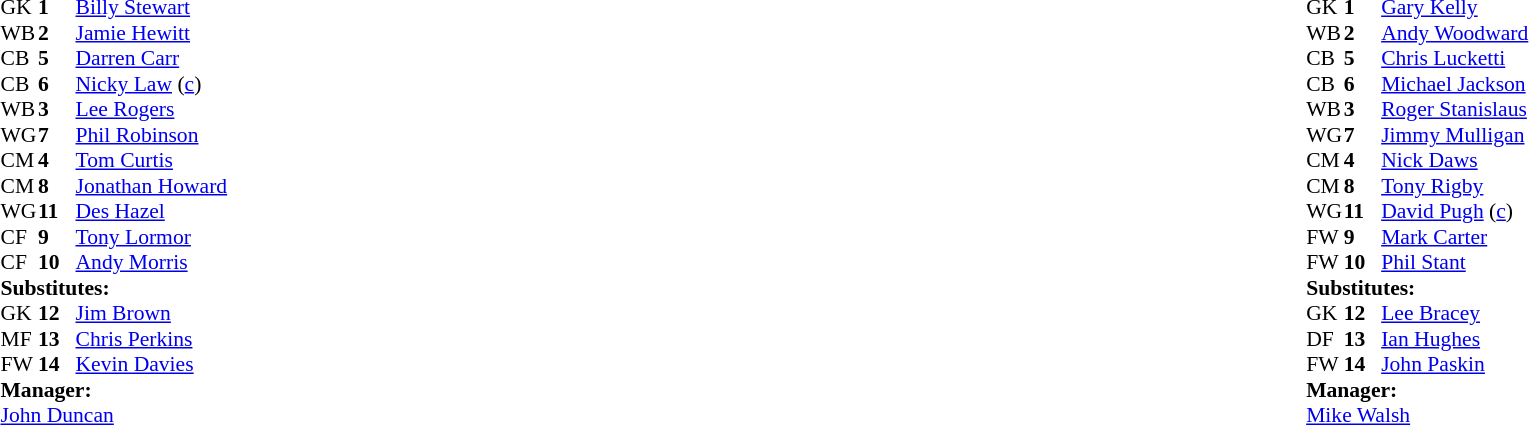<table width="100%">
<tr>
<td valign="top" width="50%"><br><table style="font-size: 90%" cellspacing="0" cellpadding="0">
<tr>
<td colspan="4"></td>
</tr>
<tr>
<th width="25"></th>
<th width="25"></th>
</tr>
<tr>
<td>GK</td>
<td><strong>1</strong></td>
<td><a href='#'>Billy Stewart</a></td>
</tr>
<tr>
<td>WB</td>
<td><strong>2</strong></td>
<td><a href='#'>Jamie Hewitt</a></td>
</tr>
<tr>
<td>CB</td>
<td><strong>5</strong></td>
<td><a href='#'>Darren Carr</a></td>
</tr>
<tr>
<td>CB</td>
<td><strong>6</strong></td>
<td><a href='#'>Nicky Law</a> (<a href='#'>c</a>)</td>
<td></td>
</tr>
<tr>
<td>WB</td>
<td><strong>3</strong></td>
<td><a href='#'>Lee Rogers</a></td>
</tr>
<tr>
<td>WG</td>
<td><strong>7</strong></td>
<td><a href='#'>Phil Robinson</a></td>
</tr>
<tr>
<td>CM</td>
<td><strong>4</strong></td>
<td><a href='#'>Tom Curtis</a></td>
</tr>
<tr>
<td>CM</td>
<td><strong>8</strong></td>
<td><a href='#'>Jonathan Howard</a> </td>
</tr>
<tr>
<td>WG</td>
<td><strong>11</strong></td>
<td><a href='#'>Des Hazel</a></td>
</tr>
<tr>
<td>CF</td>
<td><strong>9</strong></td>
<td><a href='#'>Tony Lormor</a> </td>
</tr>
<tr>
<td>CF</td>
<td><strong>10</strong></td>
<td><a href='#'>Andy Morris</a></td>
</tr>
<tr>
<td colspan=3><strong>Substitutes:</strong></td>
</tr>
<tr>
<td>GK</td>
<td><strong>12</strong></td>
<td><a href='#'>Jim Brown</a></td>
</tr>
<tr>
<td>MF</td>
<td><strong>13</strong></td>
<td><a href='#'>Chris Perkins</a> </td>
</tr>
<tr>
<td>FW</td>
<td><strong>14</strong></td>
<td><a href='#'>Kevin Davies</a> </td>
</tr>
<tr>
<td colspan=4><strong>Manager:</strong></td>
</tr>
<tr>
<td colspan="4"><a href='#'>John Duncan</a></td>
</tr>
</table>
</td>
<td valign="top" width="50%"><br><table style="font-size: 90%" cellspacing="0" cellpadding="0" align="center">
<tr>
<td colspan="4"></td>
</tr>
<tr>
<th width="25"></th>
<th width="25"></th>
</tr>
<tr>
<td>GK</td>
<td><strong>1</strong></td>
<td><a href='#'>Gary Kelly</a></td>
</tr>
<tr>
<td>WB</td>
<td><strong>2</strong></td>
<td><a href='#'>Andy Woodward</a></td>
</tr>
<tr>
<td>CB</td>
<td><strong>5</strong></td>
<td><a href='#'>Chris Lucketti</a></td>
</tr>
<tr>
<td>CB</td>
<td><strong>6</strong></td>
<td><a href='#'>Michael Jackson</a></td>
</tr>
<tr>
<td>WB</td>
<td><strong>3</strong></td>
<td><a href='#'>Roger Stanislaus</a></td>
</tr>
<tr>
<td>WG</td>
<td><strong>7</strong></td>
<td><a href='#'>Jimmy Mulligan</a> </td>
</tr>
<tr>
<td>CM</td>
<td><strong>4</strong></td>
<td><a href='#'>Nick Daws</a></td>
</tr>
<tr>
<td>CM</td>
<td><strong>8</strong></td>
<td><a href='#'>Tony Rigby</a></td>
</tr>
<tr>
<td>WG</td>
<td><strong>11</strong></td>
<td><a href='#'>David Pugh</a> (<a href='#'>c</a>)</td>
</tr>
<tr>
<td>FW</td>
<td><strong>9</strong></td>
<td><a href='#'>Mark Carter</a> </td>
</tr>
<tr>
<td>FW</td>
<td><strong>10</strong></td>
<td><a href='#'>Phil Stant</a></td>
</tr>
<tr>
<td colspan=4><strong>Substitutes:</strong></td>
</tr>
<tr>
<td>GK</td>
<td><strong>12</strong></td>
<td><a href='#'>Lee Bracey</a></td>
</tr>
<tr>
<td>DF</td>
<td><strong>13</strong></td>
<td><a href='#'>Ian Hughes</a> </td>
</tr>
<tr>
<td>FW</td>
<td><strong>14</strong></td>
<td><a href='#'>John Paskin</a> </td>
</tr>
<tr>
<td colspan=4><strong>Manager:</strong></td>
</tr>
<tr>
<td colspan="4"><a href='#'>Mike Walsh</a></td>
</tr>
</table>
</td>
</tr>
</table>
